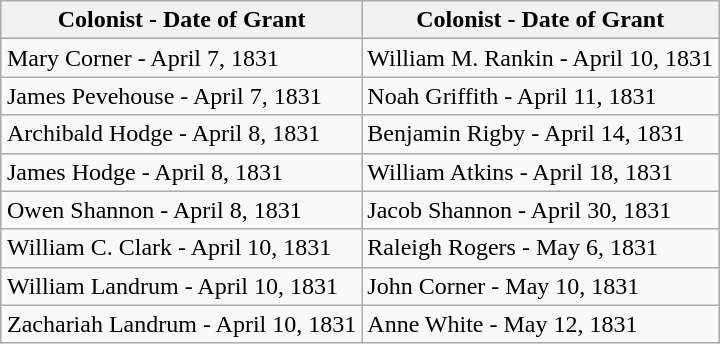<table class="wikitable" style="margin: 1em auto 1em auto;">
<tr>
<th>Colonist - Date of Grant</th>
<th>Colonist - Date of Grant</th>
</tr>
<tr>
<td>Mary Corner - April 7, 1831</td>
<td>William M. Rankin - April 10, 1831</td>
</tr>
<tr>
<td>James Pevehouse - April 7, 1831</td>
<td>Noah Griffith - April 11, 1831</td>
</tr>
<tr>
<td>Archibald Hodge - April 8, 1831</td>
<td>Benjamin Rigby - April 14, 1831</td>
</tr>
<tr>
<td>James Hodge - April 8, 1831</td>
<td>William Atkins - April 18, 1831</td>
</tr>
<tr>
<td>Owen Shannon - April 8, 1831</td>
<td>Jacob Shannon - April 30, 1831</td>
</tr>
<tr>
<td>William C. Clark - April 10, 1831</td>
<td>Raleigh Rogers - May 6, 1831</td>
</tr>
<tr>
<td>William Landrum - April 10, 1831</td>
<td>John Corner - May 10, 1831</td>
</tr>
<tr>
<td>Zachariah Landrum - April 10, 1831</td>
<td>Anne White - May 12, 1831</td>
</tr>
</table>
